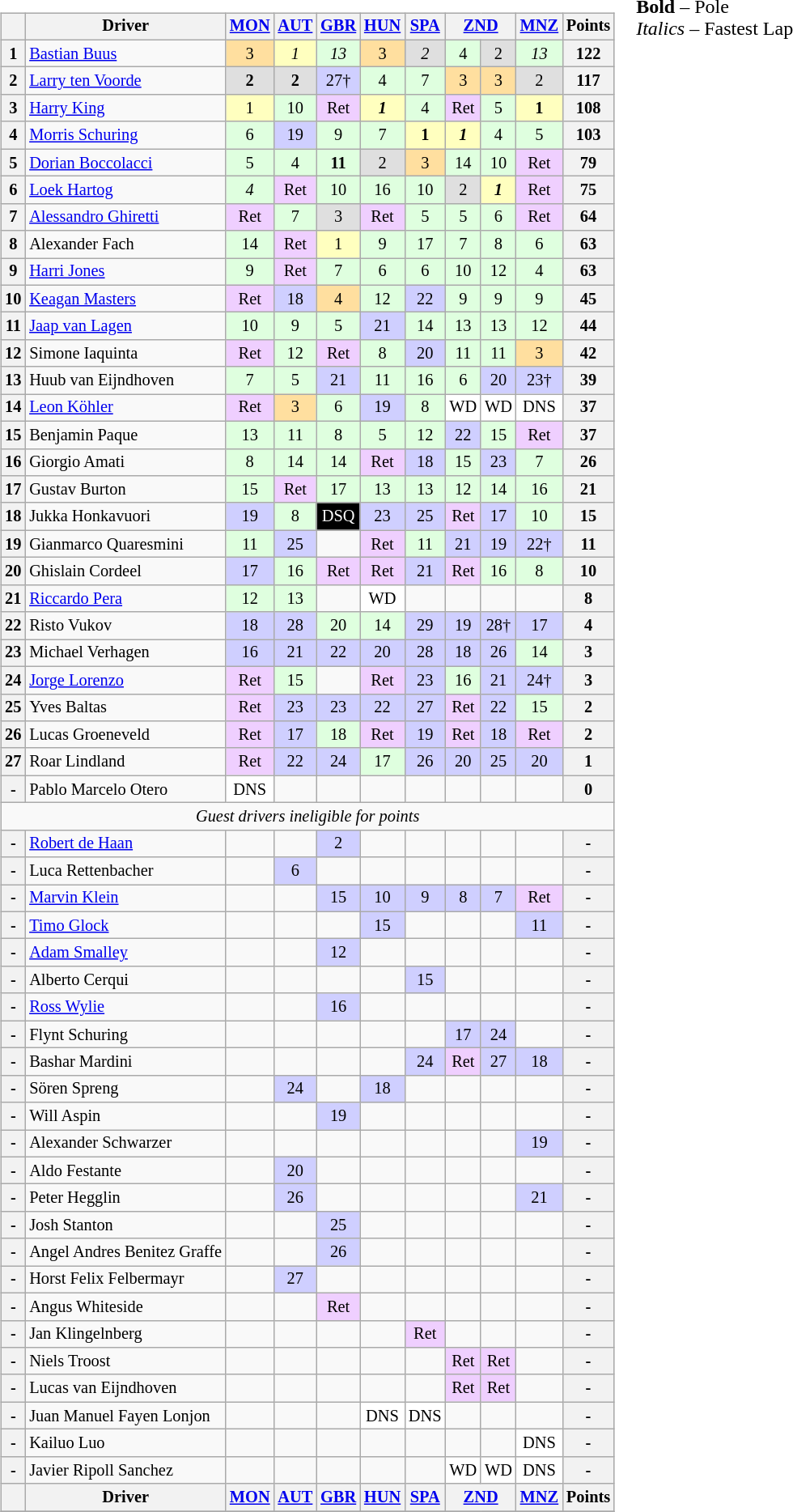<table>
<tr>
<td><br><table class="wikitable" style="font-size: 85%; text-align:center">
<tr valign="top">
<th valign="middle"></th>
<th valign="middle">Driver</th>
<th><a href='#'>MON</a><br></th>
<th><a href='#'>AUT</a><br></th>
<th><a href='#'>GBR</a><br></th>
<th><a href='#'>HUN</a><br></th>
<th><a href='#'>SPA</a><br></th>
<th colspan="2"><a href='#'>ZND</a><br></th>
<th><a href='#'>MNZ</a><br></th>
<th valign="middle">Points</th>
</tr>
<tr>
<th>1</th>
<td align="left"> <a href='#'>Bastian Buus</a></td>
<td style="background:#FFDF9F">3</td>
<td style="background:#FFFFBF"><em>1</em></td>
<td style="background:#DFFFDF"><em>13</em></td>
<td style="background:#FFDF9F">3</td>
<td style="background:#DFDFDF"><em>2</em></td>
<td style="background:#DFFFDF">4</td>
<td style="background:#DFDFDF">2</td>
<td style="background:#DFFFDF"><em>13</em></td>
<th>122</th>
</tr>
<tr>
<th>2</th>
<td align="left"> <a href='#'>Larry ten Voorde</a></td>
<td style="background:#DFDFDF"><strong>2</strong></td>
<td style="background:#DFDFDF"><strong>2</strong></td>
<td style="background:#CFCFFF">27†</td>
<td style="background:#DFFFDF">4</td>
<td style="background:#DFFFDF">7</td>
<td style="background:#FFDF9F">3</td>
<td style="background:#FFDF9F">3</td>
<td style="background:#DFDFDF">2</td>
<th>117</th>
</tr>
<tr>
<th>3</th>
<td align="left"> <a href='#'>Harry King</a></td>
<td style="background:#FFFFBF">1</td>
<td style="background:#DFFFDF">10</td>
<td style="background:#efcfff">Ret</td>
<td style="background:#FFFFBF"><strong><em>1</em></strong></td>
<td style="background:#DFFFDF">4</td>
<td style="background:#efcfff">Ret</td>
<td style="background:#DFFFDF">5</td>
<td style="background:#FFFFBF"><strong>1</strong></td>
<th>108</th>
</tr>
<tr>
<th>4</th>
<td align="left"> <a href='#'>Morris Schuring</a></td>
<td style="background:#DFFFDF">6</td>
<td style="background:#CFCFFF">19</td>
<td style="background:#DFFFDF">9</td>
<td style="background:#DFFFDF">7</td>
<td style="background:#FFFFBF"><strong>1</strong></td>
<td style="background:#FFFFBF"><strong><em>1</em></strong></td>
<td style="background:#DFFFDF">4</td>
<td style="background:#DFFFDF">5</td>
<th>103</th>
</tr>
<tr>
<th>5</th>
<td align="left"> <a href='#'>Dorian Boccolacci</a></td>
<td style="background:#DFFFDF">5</td>
<td style="background:#DFFFDF">4</td>
<td style="background:#DFFFDF"><strong>11</strong></td>
<td style="background:#DFDFDF">2</td>
<td style="background:#FFDF9F">3</td>
<td style="background:#DFFFDF">14</td>
<td style="background:#DFFFDF">10</td>
<td style="background:#efcfff">Ret</td>
<th>79</th>
</tr>
<tr>
<th>6</th>
<td align="left"> <a href='#'>Loek Hartog</a></td>
<td style="background:#DFFFDF"><em>4</em></td>
<td style="background:#efcfff">Ret</td>
<td style="background:#DFFFDF">10</td>
<td style="background:#DFFFDF">16</td>
<td style="background:#DFFFDF">10</td>
<td style="background:#DFDFDF">2</td>
<td style="background:#FFFFBF"><strong><em>1</em></strong></td>
<td style="background:#efcfff">Ret</td>
<th>75</th>
</tr>
<tr>
<th>7</th>
<td align="left"> <a href='#'>Alessandro Ghiretti</a></td>
<td style="background:#efcfff">Ret</td>
<td style="background:#DFFFDF">7</td>
<td style="background:#DFDFDF">3</td>
<td style="background:#efcfff">Ret</td>
<td style="background:#DFFFDF">5</td>
<td style="background:#DFFFDF">5</td>
<td style="background:#DFFFDF">6</td>
<td style="background:#efcfff">Ret</td>
<th>64</th>
</tr>
<tr>
<th>8</th>
<td align="left"> Alexander Fach</td>
<td style="background:#DFFFDF">14</td>
<td style="background:#efcfff">Ret</td>
<td style="background:#FFFFBF">1</td>
<td style="background:#DFFFDF">9</td>
<td style="background:#DFFFDF">17</td>
<td style="background:#DFFFDF">7</td>
<td style="background:#DFFFDF">8</td>
<td style="background:#DFFFDF">6</td>
<th>63</th>
</tr>
<tr>
<th>9</th>
<td align="left"> <a href='#'>Harri Jones</a></td>
<td style="background:#DFFFDF">9</td>
<td style="background:#efcfff">Ret</td>
<td style="background:#DFFFDF">7</td>
<td style="background:#DFFFDF">6</td>
<td style="background:#DFFFDF">6</td>
<td style="background:#DFFFDF">10</td>
<td style="background:#DFFFDF">12</td>
<td style="background:#DFFFDF">4</td>
<th>63</th>
</tr>
<tr>
<th>10</th>
<td align="left"> <a href='#'>Keagan Masters</a></td>
<td style="background:#efcfff">Ret</td>
<td style="background:#CFCFFF">18</td>
<td style="background:#FFDF9F">4</td>
<td style="background:#DFFFDF">12</td>
<td style="background:#CFCFFF">22</td>
<td style="background:#DFFFDF">9</td>
<td style="background:#DFFFDF">9</td>
<td style="background:#DFFFDF">9</td>
<th>45</th>
</tr>
<tr>
<th>11</th>
<td align="left"> <a href='#'>Jaap van Lagen</a></td>
<td style="background:#DFFFDF">10</td>
<td style="background:#DFFFDF">9</td>
<td style="background:#DFFFDF">5</td>
<td style="background:#CFCFFF">21</td>
<td style="background:#DFFFDF">14</td>
<td style="background:#DFFFDF">13</td>
<td style="background:#DFFFDF">13</td>
<td style="background:#DFFFDF">12</td>
<th>44</th>
</tr>
<tr>
<th>12</th>
<td align="left"> Simone Iaquinta</td>
<td style="background:#efcfff">Ret</td>
<td style="background:#DFFFDF">12</td>
<td style="background:#efcfff">Ret</td>
<td style="background:#DFFFDF">8</td>
<td style="background:#CFCFFF">20</td>
<td style="background:#DFFFDF">11</td>
<td style="background:#DFFFDF">11</td>
<td style="background:#FFDF9F">3</td>
<th>42</th>
</tr>
<tr>
<th>13</th>
<td align="left"> Huub van Eijndhoven</td>
<td style="background:#DFFFDF">7</td>
<td style="background:#DFFFDF">5</td>
<td style="background:#CFCFFF">21</td>
<td style="background:#DFFFDF">11</td>
<td style="background:#DFFFDF">16</td>
<td style="background:#DFFFDF">6</td>
<td style="background:#CFCFFF">20</td>
<td style="background:#CFCFFF">23†</td>
<th>39</th>
</tr>
<tr>
<th>14</th>
<td align="left"> <a href='#'>Leon Köhler</a></td>
<td style="background:#efcfff">Ret</td>
<td style="background:#FFDF9F">3</td>
<td style="background:#DFFFDF">6</td>
<td style="background:#CFCFFF">19</td>
<td style="background:#DFFFDF">8</td>
<td style="background:#FFFFFF">WD</td>
<td style="background:#FFFFFF">WD</td>
<td style="background:#FFFFFF">DNS</td>
<th>37</th>
</tr>
<tr>
<th>15</th>
<td align="left"> Benjamin Paque</td>
<td style="background:#DFFFDF">13</td>
<td style="background:#DFFFDF">11</td>
<td style="background:#DFFFDF">8</td>
<td style="background:#DFFFDF">5</td>
<td style="background:#DFFFDF">12</td>
<td style="background:#CFCFFF">22</td>
<td style="background:#DFFFDF">15</td>
<td style="background:#efcfff">Ret</td>
<th>37</th>
</tr>
<tr>
<th>16</th>
<td align="left"> Giorgio Amati</td>
<td style="background:#DFFFDF">8</td>
<td style="background:#DFFFDF">14</td>
<td style="background:#DFFFDF">14</td>
<td style="background:#efcfff">Ret</td>
<td style="background:#CFCFFF">18</td>
<td style="background:#DFFFDF">15</td>
<td style="background:#CFCFFF">23</td>
<td style="background:#DFFFDF">7</td>
<th>26</th>
</tr>
<tr>
<th>17</th>
<td align="left"> Gustav Burton</td>
<td style="background:#DFFFDF">15</td>
<td style="background:#efcfff">Ret</td>
<td style="background:#DFFFDF">17</td>
<td style="background:#DFFFDF">13</td>
<td style="background:#DFFFDF">13</td>
<td style="background:#DFFFDF">12</td>
<td style="background:#DFFFDF">14</td>
<td style="background:#DFFFDF">16</td>
<th>21</th>
</tr>
<tr>
<th>18</th>
<td align="left"> Jukka Honkavuori</td>
<td style="background:#CFCFFF">19</td>
<td style="background:#DFFFDF">8</td>
<td style="background-color:#000000;color:white">DSQ</td>
<td style="background:#CFCFFF">23</td>
<td style="background:#CFCFFF">25</td>
<td style="background:#efcfff">Ret</td>
<td style="background:#CFCFFF">17</td>
<td style="background:#DFFFDF">10</td>
<th>15</th>
</tr>
<tr>
<th>19</th>
<td align="left"> Gianmarco Quaresmini</td>
<td style="background:#DFFFDF">11</td>
<td style="background:#CFCFFF">25</td>
<td></td>
<td style="background:#efcfff">Ret</td>
<td style="background:#DFFFDF">11</td>
<td style="background:#CFCFFF">21</td>
<td style="background:#CFCFFF">19</td>
<td style="background:#CFCFFF">22†</td>
<th>11</th>
</tr>
<tr>
<th>20</th>
<td align="left" nowrap=""> Ghislain Cordeel</td>
<td style="background:#CFCFFF">17</td>
<td style="background:#DFFFDF">16</td>
<td style="background:#efcfff">Ret</td>
<td style="background:#efcfff">Ret</td>
<td style="background:#CFCFFF">21</td>
<td style="background:#efcfff">Ret</td>
<td style="background:#DFFFDF">16</td>
<td style="background:#DFFFDF">8</td>
<th>10</th>
</tr>
<tr>
<th>21</th>
<td align="left"> <a href='#'>Riccardo Pera</a></td>
<td style="background:#DFFFDF">12</td>
<td style="background:#DFFFDF">13</td>
<td></td>
<td style="background:#FFFFFF">WD</td>
<td></td>
<td></td>
<td></td>
<td></td>
<th>8</th>
</tr>
<tr>
<th>22</th>
<td align="left"> Risto Vukov</td>
<td style="background:#CFCFFF">18</td>
<td style="background:#CFCFFF">28</td>
<td style="background:#DFFFDF">20</td>
<td style="background:#DFFFDF">14</td>
<td style="background:#CFCFFF">29</td>
<td style="background:#CFCFFF">19</td>
<td style="background:#CFCFFF">28†</td>
<td style="background:#CFCFFF">17</td>
<th>4</th>
</tr>
<tr>
<th>23</th>
<td align="left"> Michael Verhagen</td>
<td style="background:#CFCFFF">16</td>
<td style="background:#CFCFFF">21</td>
<td style="background:#CFCFFF">22</td>
<td style="background:#CFCFFF">20</td>
<td style="background:#CFCFFF">28</td>
<td style="background:#CFCFFF">18</td>
<td style="background:#CFCFFF">26</td>
<td style="background:#DFFFDF">14</td>
<th>3</th>
</tr>
<tr>
<th>24</th>
<td align="left"> <a href='#'>Jorge Lorenzo</a></td>
<td style="background:#efcfff">Ret</td>
<td style="background:#DFFFDF">15</td>
<td></td>
<td style="background:#efcfff">Ret</td>
<td style="background:#CFCFFF">23</td>
<td style="background:#DFFFDF">16</td>
<td style="background:#CFCFFF">21</td>
<td style="background:#CFCFFF">24†</td>
<th>3</th>
</tr>
<tr>
<th>25</th>
<td align="left"> Yves Baltas</td>
<td style="background:#efcfff">Ret</td>
<td style="background:#CFCFFF">23</td>
<td style="background:#CFCFFF">23</td>
<td style="background:#CFCFFF">22</td>
<td style="background:#CFCFFF">27</td>
<td style="background:#efcfff">Ret</td>
<td style="background:#CFCFFF">22</td>
<td style="background:#DFFFDF">15</td>
<th>2</th>
</tr>
<tr>
<th>26</th>
<td align="left"> Lucas Groeneveld</td>
<td style="background:#efcfff">Ret</td>
<td style="background:#CFCFFF">17</td>
<td style="background:#DFFFDF">18</td>
<td style="background:#efcfff">Ret</td>
<td style="background:#CFCFFF">19</td>
<td style="background:#efcfff">Ret</td>
<td style="background:#CFCFFF">18</td>
<td style="background:#efcfff">Ret</td>
<th>2</th>
</tr>
<tr>
<th>27</th>
<td align="left"> Roar Lindland</td>
<td style="background:#efcfff">Ret</td>
<td style="background:#CFCFFF">22</td>
<td style="background:#CFCFFF">24</td>
<td style="background:#DFFFDF">17</td>
<td style="background:#CFCFFF">26</td>
<td style="background:#CFCFFF">20</td>
<td style="background:#CFCFFF">25</td>
<td style="background:#CFCFFF">20</td>
<th>1</th>
</tr>
<tr>
<th>-</th>
<td align="left"> Pablo Marcelo Otero</td>
<td style="background:#ffffff">DNS</td>
<td></td>
<td></td>
<td></td>
<td></td>
<td></td>
<td></td>
<td></td>
<th>0</th>
</tr>
<tr>
<td colspan="11"><em>Guest drivers ineligible for points</em></td>
</tr>
<tr>
<th>-</th>
<td align="left"> <a href='#'>Robert de Haan</a></td>
<td></td>
<td></td>
<td style="background:#CFCFFF">2</td>
<td></td>
<td></td>
<td></td>
<td></td>
<td></td>
<th>-</th>
</tr>
<tr>
<th>-</th>
<td align="left"> Luca Rettenbacher</td>
<td></td>
<td style="background:#CFCFFF">6</td>
<td></td>
<td></td>
<td></td>
<td></td>
<td></td>
<td></td>
<th>-</th>
</tr>
<tr>
<th>-</th>
<td align="left"> <a href='#'>Marvin Klein</a></td>
<td></td>
<td></td>
<td style="background:#CFCFFF">15</td>
<td style="background:#CFCFFF">10</td>
<td style="background:#CFCFFF">9</td>
<td style="background:#CFCFFF">8</td>
<td style="background:#CFCFFF">7</td>
<td style="background:#efcfff">Ret</td>
<th>-</th>
</tr>
<tr>
<th>-</th>
<td align="left"> <a href='#'>Timo Glock</a></td>
<td></td>
<td></td>
<td></td>
<td style="background:#CFCFFF">15</td>
<td></td>
<td></td>
<td></td>
<td style="background:#CFCFFF">11</td>
<th>-</th>
</tr>
<tr>
<th>-</th>
<td align="left"> <a href='#'>Adam Smalley</a></td>
<td></td>
<td></td>
<td style="background:#CFCFFF">12</td>
<td></td>
<td></td>
<td></td>
<td></td>
<td></td>
<th>-</th>
</tr>
<tr>
<th>-</th>
<td align="left"> Alberto Cerqui</td>
<td></td>
<td></td>
<td></td>
<td></td>
<td style="background:#CFCFFF">15</td>
<td></td>
<td></td>
<td></td>
<th>-</th>
</tr>
<tr>
<th>-</th>
<td align="left"> <a href='#'>Ross Wylie</a></td>
<td></td>
<td></td>
<td style="background:#CFCFFF">16</td>
<td></td>
<td></td>
<td></td>
<td></td>
<td></td>
<th>-</th>
</tr>
<tr>
<th>-</th>
<td align="left"> Flynt Schuring</td>
<td></td>
<td></td>
<td></td>
<td></td>
<td></td>
<td style="background:#CFCFFF">17</td>
<td style="background:#CFCFFF">24</td>
<td></td>
<th>-</th>
</tr>
<tr>
<th>-</th>
<td align="left"> Bashar Mardini</td>
<td></td>
<td></td>
<td></td>
<td></td>
<td style="background:#CFCFFF">24</td>
<td style="background:#efcfff">Ret</td>
<td style="background:#CFCFFF">27</td>
<td style="background:#CFCFFF">18</td>
<th>-</th>
</tr>
<tr>
<th>-</th>
<td align="left"> Sören Spreng</td>
<td></td>
<td style="background:#CFCFFF">24</td>
<td></td>
<td style="background:#CFCFFF">18</td>
<td></td>
<td></td>
<td></td>
<td></td>
<th>-</th>
</tr>
<tr>
<th>-</th>
<td align="left"> Will Aspin</td>
<td></td>
<td></td>
<td style="background:#CFCFFF">19</td>
<td></td>
<td></td>
<td></td>
<td></td>
<td></td>
<th>-</th>
</tr>
<tr>
<th>-</th>
<td align="left"> Alexander Schwarzer</td>
<td></td>
<td></td>
<td></td>
<td></td>
<td></td>
<td></td>
<td></td>
<td style="background:#CFCFFF">19</td>
<th>-</th>
</tr>
<tr>
<th>-</th>
<td align="left"> Aldo Festante</td>
<td></td>
<td style="background:#CFCFFF">20</td>
<td></td>
<td></td>
<td></td>
<td></td>
<td></td>
<td></td>
<th>-</th>
</tr>
<tr>
<th>-</th>
<td align="left"> Peter Hegglin</td>
<td></td>
<td style="background:#CFCFFF">26</td>
<td></td>
<td></td>
<td></td>
<td></td>
<td></td>
<td style="background:#CFCFFF">21</td>
<th>-</th>
</tr>
<tr>
<th>-</th>
<td align="left"> Josh Stanton</td>
<td></td>
<td></td>
<td style="background:#CFCFFF">25</td>
<td></td>
<td></td>
<td></td>
<td></td>
<td></td>
<th>-</th>
</tr>
<tr>
<th>-</th>
<td align="left" nowrap=""> Angel Andres Benitez Graffe</td>
<td></td>
<td></td>
<td style="background:#CFCFFF">26</td>
<td></td>
<td></td>
<td></td>
<td></td>
<td></td>
<th>-</th>
</tr>
<tr>
<th>-</th>
<td align="left"> Horst Felix Felbermayr</td>
<td></td>
<td style="background:#CFCFFF">27</td>
<td></td>
<td></td>
<td></td>
<td></td>
<td></td>
<td></td>
<th>-</th>
</tr>
<tr>
<th>-</th>
<td align="left"> Angus Whiteside</td>
<td></td>
<td></td>
<td style="background:#efcfff">Ret</td>
<td></td>
<td></td>
<td></td>
<td></td>
<td></td>
<th>-</th>
</tr>
<tr>
<th>-</th>
<td align="left"> Jan Klingelnberg</td>
<td></td>
<td></td>
<td></td>
<td></td>
<td style="background:#efcfff">Ret</td>
<td></td>
<td></td>
<td></td>
<th>-</th>
</tr>
<tr>
<th>-</th>
<td align="left"> Niels Troost</td>
<td></td>
<td></td>
<td></td>
<td></td>
<td></td>
<td style="background:#efcfff">Ret</td>
<td style="background:#efcfff">Ret</td>
<td></td>
<th>-</th>
</tr>
<tr>
<th>-</th>
<td align="left"> Lucas van Eijndhoven</td>
<td></td>
<td></td>
<td></td>
<td></td>
<td></td>
<td style="background:#efcfff">Ret</td>
<td style="background:#efcfff">Ret</td>
<td></td>
<th>-</th>
</tr>
<tr>
<th>-</th>
<td align="left"> Juan Manuel Fayen Lonjon</td>
<td></td>
<td></td>
<td></td>
<td style="background:#FFFFFF">DNS</td>
<td style="background:#FFFFFF">DNS</td>
<td></td>
<td></td>
<td></td>
<th>-</th>
</tr>
<tr>
<th>-</th>
<td align="left"> Kailuo Luo</td>
<td></td>
<td></td>
<td></td>
<td></td>
<td></td>
<td></td>
<td></td>
<td style="background:#ffffff">DNS</td>
<th>-</th>
</tr>
<tr>
<th>-</th>
<td align="left"> Javier Ripoll Sanchez</td>
<td></td>
<td></td>
<td></td>
<td></td>
<td></td>
<td style="background:#FFFFFF">WD</td>
<td style="background:#FFFFFF">WD</td>
<td style="background:#FFFFFF">DNS</td>
<th>-</th>
</tr>
<tr>
<th></th>
<th>Driver</th>
<th><a href='#'>MON</a><br></th>
<th><a href='#'>AUT</a><br></th>
<th><a href='#'>GBR</a><br></th>
<th><a href='#'>HUN</a><br></th>
<th><a href='#'>SPA</a><br></th>
<th colspan="2"><a href='#'>ZND</a><br></th>
<th><a href='#'>MNZ</a><br></th>
<th>Points</th>
</tr>
<tr>
</tr>
</table>
</td>
<td valign="top"><br>
<span><strong>Bold</strong> – Pole<br><em>Italics</em> – Fastest Lap</span></td>
</tr>
</table>
